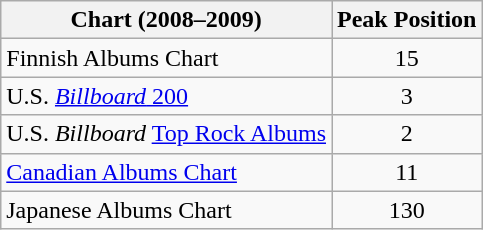<table class="wikitable">
<tr>
<th>Chart (2008–2009)</th>
<th>Peak Position</th>
</tr>
<tr>
<td>Finnish Albums Chart</td>
<td style="text-align:center;">15</td>
</tr>
<tr>
<td>U.S. <a href='#'><em>Billboard</em> 200</a></td>
<td style="text-align:center;">3</td>
</tr>
<tr>
<td>U.S. <em>Billboard</em> <a href='#'>Top Rock Albums</a></td>
<td style="text-align:center;">2</td>
</tr>
<tr>
<td><a href='#'>Canadian Albums Chart</a></td>
<td style="text-align:center;">11</td>
</tr>
<tr>
<td>Japanese Albums Chart</td>
<td style="text-align:center;">130</td>
</tr>
</table>
